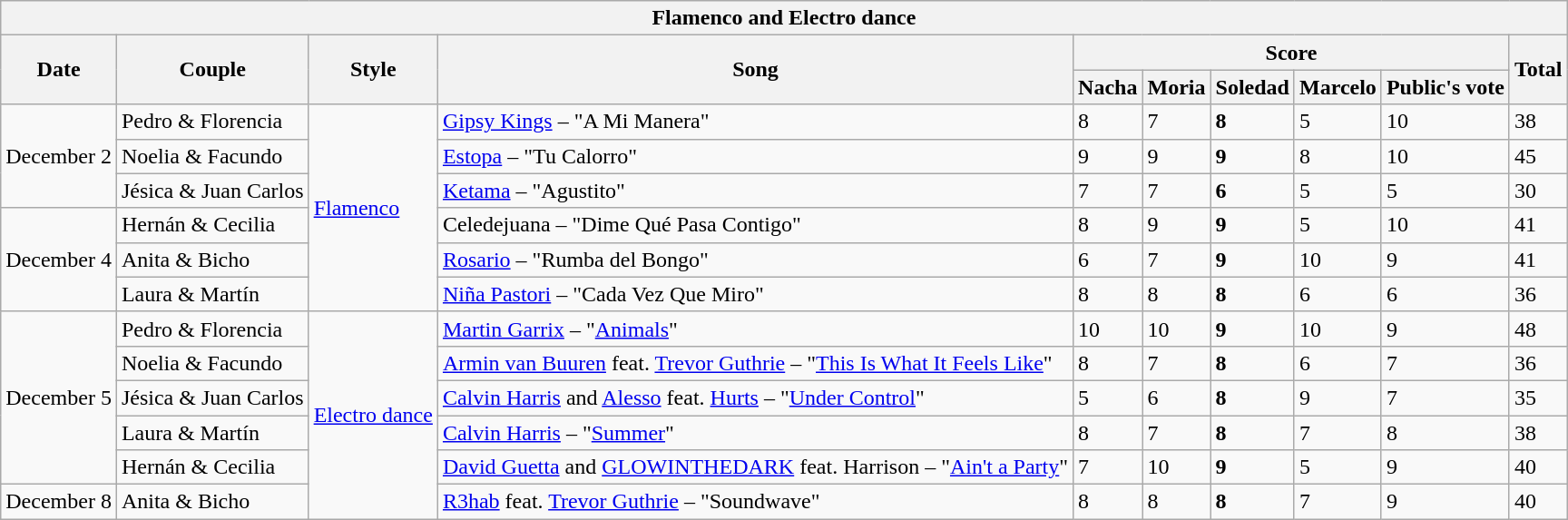<table class="wikitable collapsible collapsed">
<tr>
<th colspan="11" style="text-align:center;"><strong>Flamenco and Electro dance</strong></th>
</tr>
<tr>
<th rowspan="2">Date</th>
<th rowspan="2">Couple</th>
<th rowspan="2">Style</th>
<th rowspan="2">Song</th>
<th colspan="5">Score</th>
<th rowspan="2">Total</th>
</tr>
<tr>
<th>Nacha</th>
<th>Moria</th>
<th>Soledad</th>
<th>Marcelo</th>
<th>Public's vote</th>
</tr>
<tr>
<td rowspan="3">December 2</td>
<td>Pedro & Florencia</td>
<td rowspan="6"><a href='#'>Flamenco</a></td>
<td><a href='#'>Gipsy Kings</a> – "A Mi Manera"</td>
<td>8</td>
<td>7</td>
<td><strong>8</strong></td>
<td>5</td>
<td>10</td>
<td>38</td>
</tr>
<tr>
<td>Noelia & Facundo</td>
<td><a href='#'>Estopa</a> – "Tu Calorro"</td>
<td>9</td>
<td>9</td>
<td><strong>9</strong></td>
<td>8</td>
<td>10</td>
<td>45</td>
</tr>
<tr>
<td>Jésica & Juan Carlos</td>
<td><a href='#'>Ketama</a> – "Agustito"</td>
<td>7</td>
<td>7</td>
<td><strong>6</strong></td>
<td>5</td>
<td>5</td>
<td>30</td>
</tr>
<tr>
<td rowspan="3">December 4</td>
<td>Hernán & Cecilia</td>
<td>Celedejuana – "Dime Qué Pasa Contigo"</td>
<td>8</td>
<td>9</td>
<td><strong>9</strong></td>
<td>5</td>
<td>10</td>
<td>41</td>
</tr>
<tr>
<td>Anita & Bicho</td>
<td><a href='#'>Rosario</a> – "Rumba del Bongo"</td>
<td>6</td>
<td>7</td>
<td><strong>9</strong></td>
<td>10</td>
<td>9</td>
<td>41</td>
</tr>
<tr>
<td>Laura & Martín</td>
<td><a href='#'>Niña Pastori</a> – "Cada Vez Que Miro"</td>
<td>8</td>
<td>8</td>
<td><strong>8</strong></td>
<td>6</td>
<td>6</td>
<td>36</td>
</tr>
<tr>
<td rowspan="5">December 5</td>
<td>Pedro & Florencia</td>
<td rowspan="6"><a href='#'>Electro dance</a></td>
<td><a href='#'>Martin Garrix</a> – "<a href='#'>Animals</a>"</td>
<td>10</td>
<td>10</td>
<td><strong>9</strong></td>
<td>10</td>
<td>9</td>
<td>48</td>
</tr>
<tr>
<td>Noelia & Facundo</td>
<td><a href='#'>Armin van Buuren</a> feat. <a href='#'>Trevor Guthrie</a> – "<a href='#'>This Is What It Feels Like</a>"</td>
<td>8</td>
<td>7</td>
<td><strong>8</strong></td>
<td>6</td>
<td>7</td>
<td>36</td>
</tr>
<tr>
<td>Jésica & Juan Carlos</td>
<td><a href='#'>Calvin Harris</a> and <a href='#'>Alesso</a> feat. <a href='#'>Hurts</a> – "<a href='#'>Under Control</a>"</td>
<td>5</td>
<td>6</td>
<td><strong>8</strong></td>
<td>9</td>
<td>7</td>
<td>35</td>
</tr>
<tr>
<td>Laura & Martín</td>
<td><a href='#'>Calvin Harris</a> – "<a href='#'>Summer</a>"</td>
<td>8</td>
<td>7</td>
<td><strong>8</strong></td>
<td>7</td>
<td>8</td>
<td>38</td>
</tr>
<tr>
<td>Hernán & Cecilia</td>
<td><a href='#'>David Guetta</a> and <a href='#'>GLOWINTHEDARK</a> feat. Harrison – "<a href='#'>Ain't a Party</a>"</td>
<td>7</td>
<td>10</td>
<td><strong>9</strong></td>
<td>5</td>
<td>9</td>
<td>40</td>
</tr>
<tr>
<td>December 8</td>
<td>Anita & Bicho</td>
<td><a href='#'>R3hab</a> feat. <a href='#'>Trevor Guthrie</a> – "Soundwave"</td>
<td>8</td>
<td>8</td>
<td><strong>8</strong></td>
<td>7</td>
<td>9</td>
<td>40</td>
</tr>
</table>
